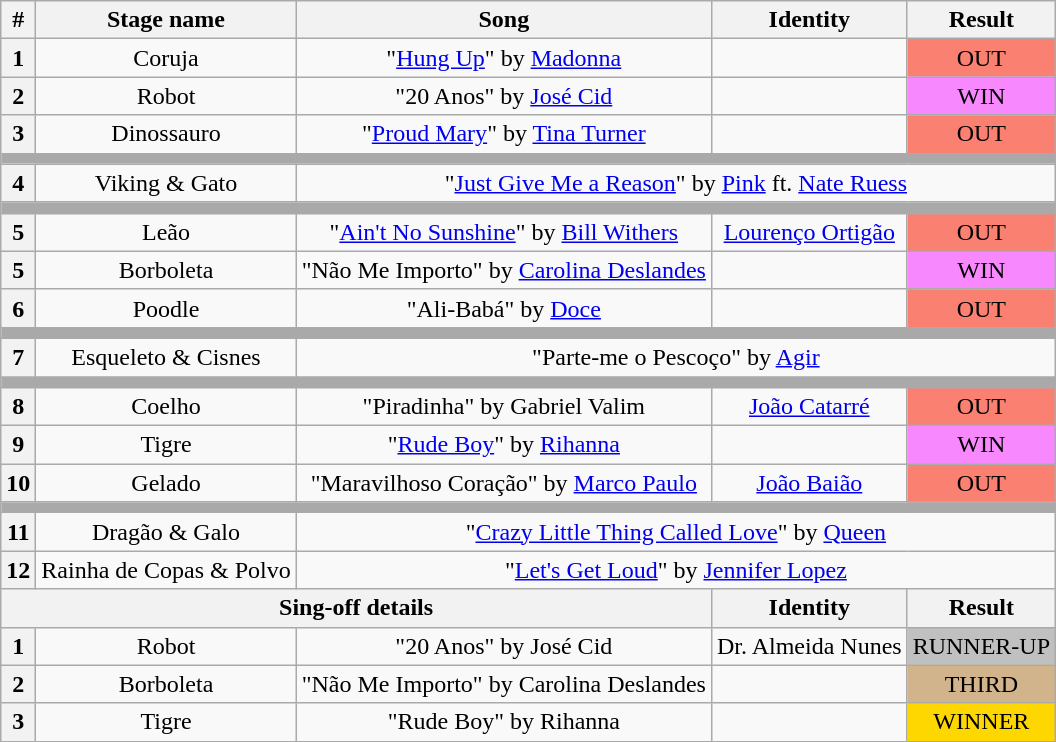<table class="wikitable plainrowheaders" style="text-align: center;">
<tr>
<th>#</th>
<th>Stage name</th>
<th>Song</th>
<th>Identity</th>
<th>Result</th>
</tr>
<tr>
<th>1</th>
<td>Coruja</td>
<td>"<a href='#'>Hung Up</a>" by <a href='#'>Madonna</a></td>
<td></td>
<td bgcolor=salmon>OUT</td>
</tr>
<tr>
<th>2</th>
<td>Robot</td>
<td>"20 Anos" by <a href='#'>José Cid</a></td>
<td></td>
<td bgcolor="F888FD">WIN</td>
</tr>
<tr>
<th>3</th>
<td>Dinossauro</td>
<td>"<a href='#'>Proud Mary</a>" by <a href='#'>Tina Turner</a></td>
<td></td>
<td bgcolor=salmon>OUT</td>
</tr>
<tr>
<td colspan="5" style="background:darkgray"></td>
</tr>
<tr>
<th>4</th>
<td>Viking & Gato</td>
<td colspan="3">"<a href='#'>Just Give Me a Reason</a>" by <a href='#'>Pink</a> ft. <a href='#'>Nate Ruess</a></td>
</tr>
<tr>
<td colspan="5" style="background:darkgray"></td>
</tr>
<tr>
<th>5</th>
<td>Leão</td>
<td>"<a href='#'>Ain't No Sunshine</a>" by <a href='#'>Bill Withers</a></td>
<td><a href='#'>Lourenço Ortigão</a></td>
<td bgcolor=salmon>OUT</td>
</tr>
<tr>
<th>5</th>
<td>Borboleta</td>
<td>"Não Me Importo" by <a href='#'>Carolina Deslandes</a></td>
<td></td>
<td bgcolor="F888FD">WIN</td>
</tr>
<tr>
<th>6</th>
<td>Poodle</td>
<td>"Ali-Babá" by <a href='#'>Doce</a></td>
<td></td>
<td bgcolor=salmon>OUT</td>
</tr>
<tr>
<td colspan="5" style="background:darkgray"></td>
</tr>
<tr>
<th>7</th>
<td>Esqueleto & Cisnes</td>
<td colspan="3">"Parte-me o Pescoço" by <a href='#'>Agir</a></td>
</tr>
<tr>
<td colspan="5" style="background:darkgray"></td>
</tr>
<tr>
<th>8</th>
<td>Coelho</td>
<td>"Piradinha" by Gabriel Valim</td>
<td><a href='#'>João Catarré</a></td>
<td bgcolor=salmon>OUT</td>
</tr>
<tr>
<th>9</th>
<td>Tigre</td>
<td>"<a href='#'>Rude Boy</a>" by <a href='#'>Rihanna</a></td>
<td></td>
<td bgcolor="F888FD">WIN</td>
</tr>
<tr>
<th>10</th>
<td>Gelado</td>
<td>"Maravilhoso Coração" by <a href='#'>Marco Paulo</a></td>
<td><a href='#'>João Baião</a></td>
<td bgcolor=salmon>OUT</td>
</tr>
<tr>
<td colspan="5" style="background:darkgray"></td>
</tr>
<tr>
<th>11</th>
<td>Dragão & Galo</td>
<td colspan="3">"<a href='#'>Crazy Little Thing Called Love</a>" by <a href='#'>Queen</a></td>
</tr>
<tr>
<th>12</th>
<td>Rainha de Copas & Polvo</td>
<td colspan="3">"<a href='#'>Let's Get Loud</a>" by <a href='#'>Jennifer Lopez</a></td>
</tr>
<tr>
<th colspan="3">Sing-off details</th>
<th>Identity</th>
<th>Result</th>
</tr>
<tr>
<th>1</th>
<td>Robot</td>
<td>"20 Anos" by José Cid</td>
<td>Dr. Almeida Nunes</td>
<td bgcolor=silver>RUNNER-UP</td>
</tr>
<tr>
<th>2</th>
<td>Borboleta</td>
<td>"Não Me Importo" by Carolina Deslandes</td>
<td></td>
<td bgcolor=tan>THIRD</td>
</tr>
<tr>
<th>3</th>
<td>Tigre</td>
<td>"Rude Boy" by Rihanna</td>
<td></td>
<td bgcolor=gold>WINNER</td>
</tr>
</table>
